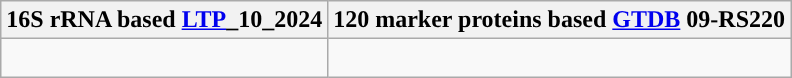<table class="wikitable">
<tr>
<th colspan=1>16S rRNA based <a href='#'>LTP</a>_10_2024</th>
<th colspan=1>120 marker proteins based <a href='#'>GTDB</a> 09-RS220</th>
</tr>
<tr>
<td style="vertical-align:top"><br></td>
<td><br></td>
</tr>
</table>
